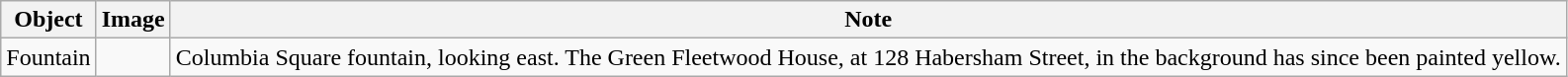<table class="wikitable">
<tr>
<th>Object</th>
<th>Image</th>
<th>Note</th>
</tr>
<tr>
<td>Fountain</td>
<td></td>
<td>Columbia Square fountain, looking east. The Green Fleetwood House, at 128 Habersham Street, in the background has since been painted yellow.</td>
</tr>
</table>
